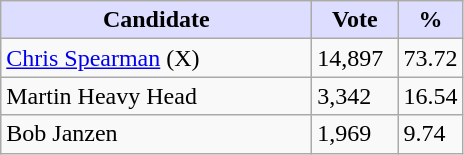<table class="wikitable">
<tr>
<th style="background:#ddf; width:200px;">Candidate</th>
<th style="background:#ddf; width:50px;">Vote</th>
<th style="background:#ddf; width:30px;">%</th>
</tr>
<tr>
<td><a href='#'>Chris Spearman</a> (X)</td>
<td>14,897</td>
<td>73.72</td>
</tr>
<tr>
<td>Martin Heavy Head</td>
<td>3,342</td>
<td>16.54</td>
</tr>
<tr>
<td>Bob Janzen</td>
<td>1,969</td>
<td>9.74</td>
</tr>
</table>
